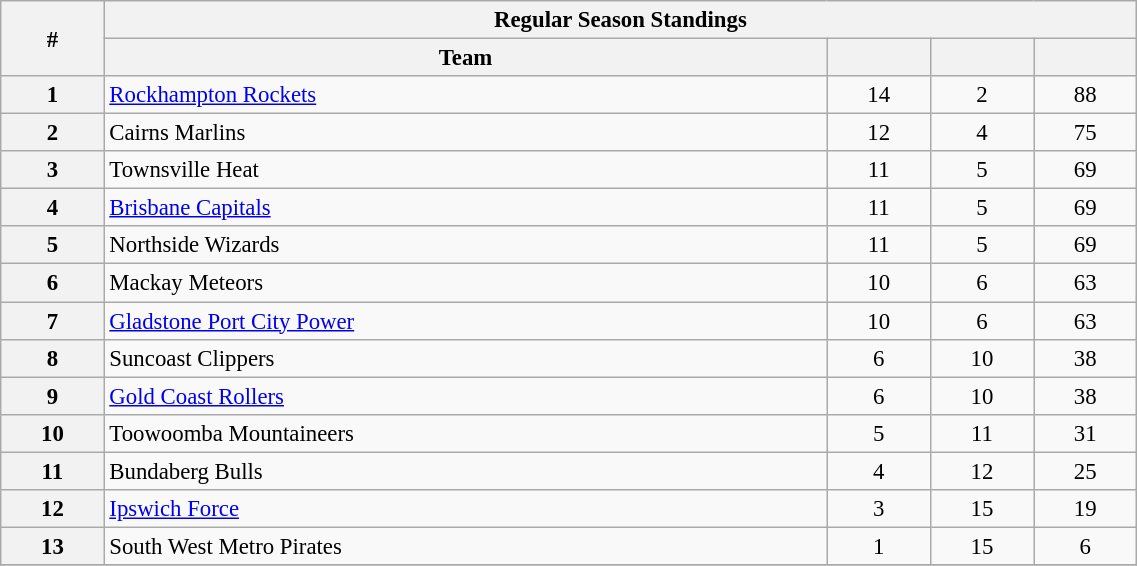<table class="wikitable" width="60%" style="font-size:95%; text-align:center">
<tr>
<th width="5%" rowspan=2>#</th>
<th colspan="5" align="center"><strong>Regular Season Standings</strong></th>
</tr>
<tr>
<th width="35%">Team</th>
<th width="5%"></th>
<th width="5%"></th>
<th width="5%"></th>
</tr>
<tr>
<th>1</th>
<td align=left><a href='#'>Rockhampton Rockets</a></td>
<td>14</td>
<td>2</td>
<td>88</td>
</tr>
<tr>
<th>2</th>
<td align=left>Cairns Marlins</td>
<td>12</td>
<td>4</td>
<td>75</td>
</tr>
<tr>
<th>3</th>
<td align=left>Townsville Heat</td>
<td>11</td>
<td>5</td>
<td>69</td>
</tr>
<tr>
<th>4</th>
<td align=left><a href='#'>Brisbane Capitals</a></td>
<td>11</td>
<td>5</td>
<td>69</td>
</tr>
<tr>
<th>5</th>
<td align=left>Northside Wizards</td>
<td>11</td>
<td>5</td>
<td>69</td>
</tr>
<tr>
<th>6</th>
<td align=left>Mackay Meteors</td>
<td>10</td>
<td>6</td>
<td>63</td>
</tr>
<tr>
<th>7</th>
<td align=left><a href='#'>Gladstone Port City Power</a></td>
<td>10</td>
<td>6</td>
<td>63</td>
</tr>
<tr>
<th>8</th>
<td align=left>Suncoast Clippers</td>
<td>6</td>
<td>10</td>
<td>38</td>
</tr>
<tr>
<th>9</th>
<td align=left><a href='#'>Gold Coast Rollers</a></td>
<td>6</td>
<td>10</td>
<td>38</td>
</tr>
<tr>
<th>10</th>
<td align=left>Toowoomba Mountaineers</td>
<td>5</td>
<td>11</td>
<td>31</td>
</tr>
<tr>
<th>11</th>
<td align=left>Bundaberg Bulls</td>
<td>4</td>
<td>12</td>
<td>25</td>
</tr>
<tr>
<th>12</th>
<td align=left><a href='#'>Ipswich Force</a></td>
<td>3</td>
<td>15</td>
<td>19</td>
</tr>
<tr>
<th>13</th>
<td align=left>South West Metro Pirates</td>
<td>1</td>
<td>15</td>
<td>6</td>
</tr>
<tr>
</tr>
</table>
